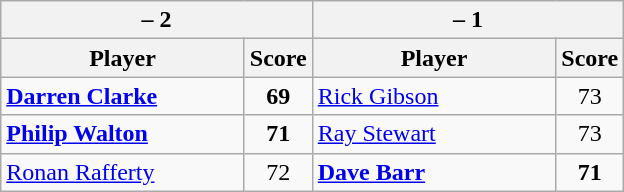<table class=wikitable>
<tr>
<th colspan=2> – 2</th>
<th colspan=2> – 1</th>
</tr>
<tr>
<th width=155>Player</th>
<th>Score</th>
<th width=155>Player</th>
<th>Score</th>
</tr>
<tr>
<td><strong><a href='#'>Darren Clarke</a></strong></td>
<td align=center><strong>69</strong></td>
<td><a href='#'>Rick Gibson</a></td>
<td align=center>73</td>
</tr>
<tr>
<td><strong><a href='#'>Philip Walton</a></strong></td>
<td align=center><strong>71</strong></td>
<td><a href='#'>Ray Stewart</a></td>
<td align=center>73</td>
</tr>
<tr>
<td><a href='#'>Ronan Rafferty</a></td>
<td align=center>72</td>
<td><strong><a href='#'>Dave Barr</a></strong></td>
<td align=center><strong>71</strong></td>
</tr>
</table>
